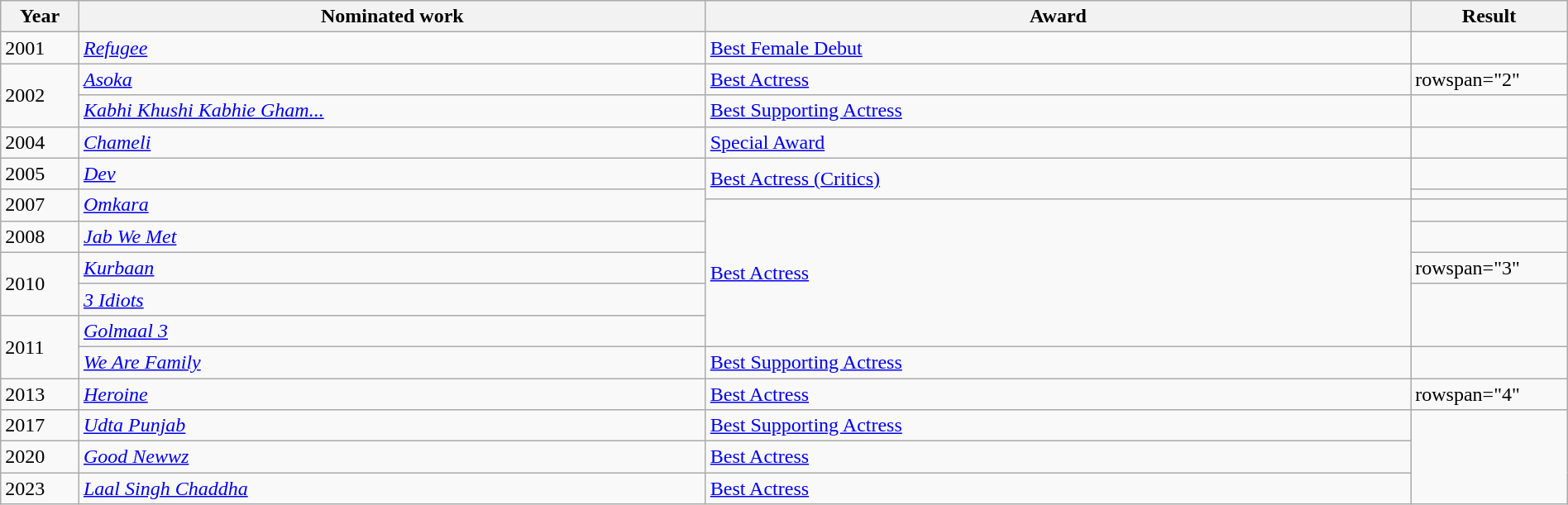<table class="wikitable sortable" width=100%>
<tr>
<th width=5%>Year</th>
<th width=40%>Nominated work</th>
<th width=45%>Award</th>
<th width=10%>Result</th>
</tr>
<tr>
<td>2001</td>
<td><em><a href='#'>Refugee</a></em></td>
<td><a href='#'>Best Female Debut</a></td>
<td></td>
</tr>
<tr>
<td rowspan="2">2002</td>
<td><em><a href='#'>Asoka</a></em></td>
<td><a href='#'>Best Actress</a></td>
<td>rowspan="2"</td>
</tr>
<tr>
<td><em><a href='#'>Kabhi Khushi Kabhie Gham...</a></em></td>
<td><a href='#'>Best Supporting Actress</a></td>
</tr>
<tr>
<td>2004</td>
<td><em><a href='#'>Chameli</a></em></td>
<td><a href='#'>Special Award</a></td>
<td></td>
</tr>
<tr>
<td>2005</td>
<td><em><a href='#'>Dev</a></em></td>
<td rowspan="2"><a href='#'>Best Actress (Critics)</a></td>
<td></td>
</tr>
<tr>
<td rowspan="2">2007</td>
<td rowspan="2"><em><a href='#'>Omkara</a></em></td>
<td></td>
</tr>
<tr>
<td rowspan="5"><a href='#'>Best Actress</a></td>
<td></td>
</tr>
<tr>
<td>2008</td>
<td><em><a href='#'>Jab We Met</a></em></td>
<td></td>
</tr>
<tr>
<td rowspan="2">2010</td>
<td><em><a href='#'>Kurbaan</a></em></td>
<td>rowspan="3"</td>
</tr>
<tr>
<td><em><a href='#'>3 Idiots</a></em></td>
</tr>
<tr>
<td rowspan="2">2011</td>
<td><em><a href='#'>Golmaal 3</a></em></td>
</tr>
<tr>
<td><em><a href='#'>We Are Family</a></em></td>
<td><a href='#'>Best Supporting Actress</a></td>
<td></td>
</tr>
<tr>
<td>2013</td>
<td><em><a href='#'>Heroine</a></em></td>
<td><a href='#'>Best Actress</a></td>
<td>rowspan="4"</td>
</tr>
<tr>
<td rowspan="1">2017</td>
<td><em><a href='#'>Udta Punjab</a></em></td>
<td><a href='#'>Best Supporting Actress</a></td>
</tr>
<tr>
<td rowspan="1">2020</td>
<td><em><a href='#'>Good Newwz</a></em></td>
<td><a href='#'>Best Actress</a></td>
</tr>
<tr>
<td>2023</td>
<td><em><a href='#'>Laal Singh Chaddha</a></em></td>
<td><a href='#'>Best Actress</a></td>
</tr>
</table>
